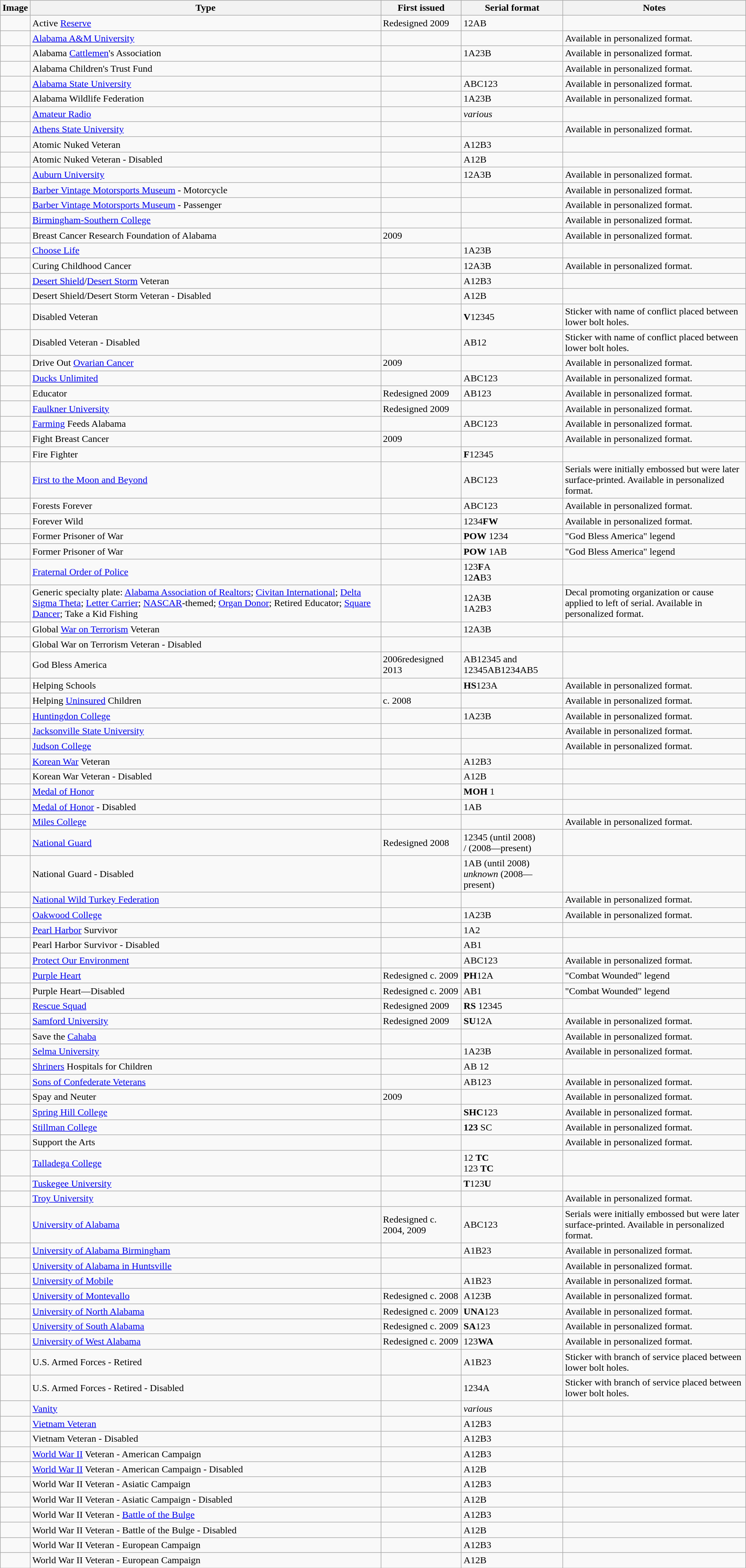<table class="wikitable sortable">
<tr>
<th>Image</th>
<th>Type</th>
<th>First issued</th>
<th>Serial format</th>
<th>Notes</th>
</tr>
<tr>
<td></td>
<td>Active <a href='#'>Reserve</a></td>
<td>Redesigned 2009</td>
<td>12AB</td>
<td></td>
</tr>
<tr>
<td></td>
<td><a href='#'>Alabama A&M University</a></td>
<td></td>
<td></td>
<td>Available in personalized format.</td>
</tr>
<tr>
<td></td>
<td>Alabama <a href='#'>Cattlemen</a>'s Association</td>
<td></td>
<td>1A23B</td>
<td>Available in personalized format.</td>
</tr>
<tr>
<td></td>
<td>Alabama Children's Trust Fund</td>
<td></td>
<td></td>
<td>Available in personalized format.</td>
</tr>
<tr>
<td></td>
<td><a href='#'>Alabama State University</a></td>
<td></td>
<td>ABC123</td>
<td>Available in personalized format.</td>
</tr>
<tr>
<td></td>
<td>Alabama Wildlife Federation</td>
<td></td>
<td>1A23B</td>
<td>Available in personalized format.</td>
</tr>
<tr>
<td></td>
<td><a href='#'>Amateur Radio</a></td>
<td></td>
<td><em>various</em></td>
<td></td>
</tr>
<tr>
<td></td>
<td><a href='#'>Athens State University</a></td>
<td></td>
<td></td>
<td>Available in personalized format.</td>
</tr>
<tr>
<td></td>
<td>Atomic Nuked Veteran</td>
<td></td>
<td>A12B3</td>
<td></td>
</tr>
<tr>
<td></td>
<td>Atomic Nuked Veteran - Disabled</td>
<td></td>
<td>A12B</td>
<td></td>
</tr>
<tr>
<td></td>
<td><a href='#'>Auburn University</a></td>
<td></td>
<td>12A3B</td>
<td>Available in personalized format.</td>
</tr>
<tr>
<td></td>
<td><a href='#'>Barber Vintage Motorsports Museum</a> - Motorcycle</td>
<td></td>
<td></td>
<td>Available in personalized format.</td>
</tr>
<tr>
<td></td>
<td><a href='#'>Barber Vintage Motorsports Museum</a> - Passenger</td>
<td></td>
<td></td>
<td>Available in personalized format.</td>
</tr>
<tr>
<td></td>
<td><a href='#'>Birmingham-Southern College</a></td>
<td></td>
<td></td>
<td>Available in personalized format.</td>
</tr>
<tr>
<td></td>
<td>Breast Cancer Research Foundation of Alabama</td>
<td>2009</td>
<td></td>
<td>Available in personalized format.</td>
</tr>
<tr>
<td></td>
<td><a href='#'>Choose Life</a></td>
<td></td>
<td>1A23B</td>
<td></td>
</tr>
<tr>
<td></td>
<td>Curing Childhood Cancer</td>
<td></td>
<td>12A3B</td>
<td>Available in personalized format.</td>
</tr>
<tr>
<td></td>
<td><a href='#'>Desert Shield</a>/<a href='#'>Desert Storm</a> Veteran</td>
<td></td>
<td>A12B3</td>
<td></td>
</tr>
<tr>
<td></td>
<td>Desert Shield/Desert Storm Veteran - Disabled</td>
<td></td>
<td>A12B</td>
<td></td>
</tr>
<tr>
<td></td>
<td>Disabled Veteran</td>
<td></td>
<td><strong>V</strong>12345</td>
<td>Sticker with name of conflict placed between lower bolt holes.</td>
</tr>
<tr>
<td></td>
<td>Disabled Veteran - Disabled</td>
<td></td>
<td>AB12</td>
<td>Sticker with name of conflict placed between lower bolt holes.</td>
</tr>
<tr>
<td></td>
<td>Drive Out <a href='#'>Ovarian Cancer</a></td>
<td>2009</td>
<td></td>
<td>Available in personalized format.</td>
</tr>
<tr>
<td></td>
<td><a href='#'>Ducks Unlimited</a></td>
<td></td>
<td>ABC123</td>
<td>Available in personalized format.</td>
</tr>
<tr>
<td><br></td>
<td>Educator</td>
<td>Redesigned 2009</td>
<td>AB123</td>
<td>Available in personalized format.</td>
</tr>
<tr>
<td></td>
<td><a href='#'>Faulkner University</a></td>
<td>Redesigned 2009</td>
<td></td>
<td>Available in personalized format.</td>
</tr>
<tr>
<td></td>
<td><a href='#'>Farming</a> Feeds Alabama</td>
<td></td>
<td>ABC123</td>
<td>Available in personalized format.</td>
</tr>
<tr>
<td></td>
<td>Fight Breast Cancer</td>
<td>2009</td>
<td></td>
<td>Available in personalized format.</td>
</tr>
<tr>
<td></td>
<td>Fire Fighter</td>
<td></td>
<td><strong>F</strong>12345</td>
<td></td>
</tr>
<tr>
<td></td>
<td><a href='#'>First to the Moon and Beyond</a></td>
<td></td>
<td>ABC123</td>
<td>Serials were initially embossed but were later surface-printed. Available in personalized format.</td>
</tr>
<tr>
<td></td>
<td>Forests Forever</td>
<td></td>
<td>ABC123</td>
<td>Available in personalized format.</td>
</tr>
<tr>
<td></td>
<td>Forever Wild</td>
<td></td>
<td>1234<strong>FW</strong></td>
<td>Available in personalized format.</td>
</tr>
<tr>
<td></td>
<td>Former Prisoner of War</td>
<td></td>
<td><strong>POW</strong> 1234</td>
<td>"God Bless America" legend</td>
</tr>
<tr>
<td></td>
<td>Former Prisoner of War</td>
<td></td>
<td><strong>POW</strong> 1AB</td>
<td>"God Bless America" legend</td>
</tr>
<tr>
<td></td>
<td><a href='#'>Fraternal Order of Police</a></td>
<td></td>
<td>123<strong>F</strong>A<br>12<strong>A</strong>B3</td>
<td></td>
</tr>
<tr>
<td></td>
<td>Generic specialty plate: <a href='#'>Alabama Association of Realtors</a>; <a href='#'>Civitan International</a>; <a href='#'>Delta Sigma Theta</a>; <a href='#'>Letter Carrier</a>; <a href='#'>NASCAR</a>-themed; <a href='#'>Organ Donor</a>; Retired Educator; <a href='#'>Square Dancer</a>; Take a Kid Fishing</td>
<td></td>
<td>12A3B<br>1A2B3</td>
<td>Decal promoting organization or cause applied to left of serial. Available in personalized format.</td>
</tr>
<tr>
<td></td>
<td>Global <a href='#'>War on Terrorism</a> Veteran</td>
<td></td>
<td>12A3B</td>
<td></td>
</tr>
<tr>
<td></td>
<td>Global War on Terrorism Veteran - Disabled</td>
<td></td>
<td></td>
<td></td>
</tr>
<tr>
<td></td>
<td>God Bless America</td>
<td>2006redesigned 2013</td>
<td>AB12345 and 12345AB1234AB5</td>
<td></td>
</tr>
<tr>
<td></td>
<td>Helping Schools</td>
<td></td>
<td><strong>HS</strong>123A</td>
<td>Available in personalized format.</td>
</tr>
<tr>
<td></td>
<td>Helping <a href='#'>Uninsured</a> Children</td>
<td>c. 2008</td>
<td></td>
<td>Available in personalized format.</td>
</tr>
<tr>
<td></td>
<td><a href='#'>Huntingdon College</a></td>
<td></td>
<td>1A23B</td>
<td>Available in personalized format.</td>
</tr>
<tr>
<td></td>
<td><a href='#'>Jacksonville State University</a></td>
<td></td>
<td></td>
<td>Available in personalized format.</td>
</tr>
<tr>
<td></td>
<td><a href='#'>Judson College</a></td>
<td></td>
<td></td>
<td>Available in personalized format.</td>
</tr>
<tr>
<td></td>
<td><a href='#'>Korean War</a> Veteran</td>
<td></td>
<td>A12B3</td>
<td></td>
</tr>
<tr>
<td></td>
<td>Korean War Veteran - Disabled</td>
<td></td>
<td>A12B</td>
<td></td>
</tr>
<tr>
<td></td>
<td><a href='#'>Medal of Honor</a></td>
<td></td>
<td><strong>MOH</strong> 1</td>
<td></td>
</tr>
<tr>
<td></td>
<td><a href='#'>Medal of Honor</a> - Disabled</td>
<td></td>
<td>1AB</td>
<td></td>
</tr>
<tr>
<td></td>
<td><a href='#'>Miles College</a></td>
<td></td>
<td></td>
<td>Available in personalized format.</td>
</tr>
<tr>
<td></td>
<td><a href='#'>National Guard</a></td>
<td>Redesigned 2008</td>
<td>12345 (until 2008)<br>/ (2008—present)</td>
<td></td>
</tr>
<tr>
<td></td>
<td>National Guard - Disabled</td>
<td></td>
<td>1AB (until 2008)<br><em>unknown</em> (2008—present)</td>
<td></td>
</tr>
<tr>
<td></td>
<td><a href='#'>National Wild Turkey Federation</a></td>
<td></td>
<td></td>
<td>Available in personalized format.</td>
</tr>
<tr>
<td></td>
<td><a href='#'>Oakwood College</a></td>
<td></td>
<td>1A23B</td>
<td>Available in personalized format.</td>
</tr>
<tr>
<td></td>
<td><a href='#'>Pearl Harbor</a> Survivor</td>
<td></td>
<td>1A2</td>
<td></td>
</tr>
<tr>
<td></td>
<td>Pearl Harbor Survivor - Disabled</td>
<td></td>
<td>AB1</td>
<td></td>
</tr>
<tr>
<td></td>
<td><a href='#'>Protect Our Environment</a></td>
<td></td>
<td>ABC123</td>
<td>Available in personalized format.</td>
</tr>
<tr>
<td></td>
<td><a href='#'>Purple Heart</a></td>
<td>Redesigned c. 2009</td>
<td><strong>PH</strong>12A</td>
<td>"Combat Wounded" legend</td>
</tr>
<tr>
<td></td>
<td>Purple Heart—Disabled</td>
<td>Redesigned c. 2009</td>
<td>AB1</td>
<td>"Combat Wounded" legend</td>
</tr>
<tr>
<td></td>
<td><a href='#'>Rescue Squad</a></td>
<td>Redesigned 2009</td>
<td><strong>RS</strong> 12345</td>
<td></td>
</tr>
<tr>
<td></td>
<td><a href='#'>Samford University</a></td>
<td>Redesigned 2009</td>
<td><strong>SU</strong>12A</td>
<td>Available in personalized format.</td>
</tr>
<tr>
<td></td>
<td>Save the <a href='#'>Cahaba</a></td>
<td></td>
<td></td>
<td>Available in personalized format.</td>
</tr>
<tr>
<td></td>
<td><a href='#'>Selma University</a></td>
<td></td>
<td>1A23B</td>
<td>Available in personalized format.</td>
</tr>
<tr>
<td></td>
<td><a href='#'>Shriners</a> Hospitals for Children</td>
<td></td>
<td>AB 12</td>
<td></td>
</tr>
<tr>
<td></td>
<td><a href='#'>Sons of Confederate Veterans</a></td>
<td></td>
<td>AB123</td>
<td>Available in personalized format.</td>
</tr>
<tr>
<td></td>
<td>Spay and Neuter</td>
<td>2009</td>
<td></td>
<td>Available in personalized format.</td>
</tr>
<tr>
<td></td>
<td><a href='#'>Spring Hill College</a></td>
<td></td>
<td><strong>SHC</strong>123</td>
<td>Available in personalized format.</td>
</tr>
<tr>
<td></td>
<td><a href='#'>Stillman College</a></td>
<td></td>
<td><strong>123</strong> SC</td>
<td>Available in personalized format.</td>
</tr>
<tr>
<td></td>
<td>Support the Arts</td>
<td></td>
<td></td>
<td>Available in personalized format.</td>
</tr>
<tr>
<td></td>
<td><a href='#'>Talladega College</a></td>
<td></td>
<td>12 <strong>TC</strong><br>123 <strong>TC</strong></td>
<td></td>
</tr>
<tr>
<td></td>
<td><a href='#'>Tuskegee University</a></td>
<td></td>
<td><strong>T</strong>123<strong>U</strong></td>
<td></td>
</tr>
<tr>
<td></td>
<td><a href='#'>Troy University</a></td>
<td></td>
<td></td>
<td>Available in personalized format.</td>
</tr>
<tr>
<td></td>
<td><a href='#'>University of Alabama</a></td>
<td>Redesigned c. 2004, 2009</td>
<td>ABC123</td>
<td>Serials were initially embossed but were later surface-printed. Available in personalized format.</td>
</tr>
<tr>
<td></td>
<td><a href='#'>University of Alabama Birmingham</a></td>
<td></td>
<td>A1B23</td>
<td>Available in personalized format.</td>
</tr>
<tr>
<td></td>
<td><a href='#'>University of Alabama in Huntsville</a></td>
<td></td>
<td></td>
<td>Available in personalized format.</td>
</tr>
<tr>
<td></td>
<td><a href='#'>University of Mobile</a></td>
<td></td>
<td>A1B23</td>
<td>Available in personalized format.</td>
</tr>
<tr>
<td></td>
<td><a href='#'>University of Montevallo</a></td>
<td>Redesigned c. 2008</td>
<td>A123B</td>
<td>Available in personalized format.</td>
</tr>
<tr>
<td></td>
<td><a href='#'>University of North Alabama</a></td>
<td>Redesigned c. 2009</td>
<td><strong>UNA</strong>123</td>
<td>Available in personalized format.</td>
</tr>
<tr>
<td></td>
<td><a href='#'>University of South Alabama</a></td>
<td>Redesigned c. 2009</td>
<td><strong>SA</strong>123</td>
<td>Available in personalized format.</td>
</tr>
<tr>
<td></td>
<td><a href='#'>University of West Alabama</a></td>
<td>Redesigned c. 2009</td>
<td>123<strong>WA</strong></td>
<td>Available in personalized format.</td>
</tr>
<tr>
<td></td>
<td>U.S. Armed Forces - Retired</td>
<td></td>
<td>A1B23</td>
<td>Sticker with branch of service placed between lower bolt holes.</td>
</tr>
<tr>
<td></td>
<td>U.S. Armed Forces - Retired - Disabled</td>
<td></td>
<td>1234A</td>
<td>Sticker with branch of service placed between lower bolt holes.</td>
</tr>
<tr>
<td></td>
<td><a href='#'>Vanity</a></td>
<td></td>
<td><em>various</em></td>
<td></td>
</tr>
<tr>
<td></td>
<td><a href='#'>Vietnam Veteran</a></td>
<td></td>
<td>A12B3</td>
<td></td>
</tr>
<tr>
<td></td>
<td>Vietnam Veteran - Disabled</td>
<td></td>
<td>A12B3</td>
<td></td>
</tr>
<tr>
<td></td>
<td><a href='#'>World War II</a> Veteran - American Campaign</td>
<td></td>
<td>A12B3</td>
<td></td>
</tr>
<tr>
<td></td>
<td><a href='#'>World War II</a> Veteran - American Campaign - Disabled</td>
<td></td>
<td>A12B</td>
<td></td>
</tr>
<tr>
<td></td>
<td>World War II Veteran - Asiatic Campaign</td>
<td></td>
<td>A12B3</td>
<td></td>
</tr>
<tr>
<td></td>
<td>World War II Veteran - Asiatic Campaign - Disabled</td>
<td></td>
<td>A12B</td>
<td></td>
</tr>
<tr>
<td></td>
<td>World War II Veteran - <a href='#'>Battle of the Bulge</a></td>
<td></td>
<td>A12B3</td>
<td></td>
</tr>
<tr>
<td></td>
<td>World War II Veteran - Battle of the Bulge - Disabled</td>
<td></td>
<td>A12B</td>
<td></td>
</tr>
<tr>
<td></td>
<td>World War II Veteran - European Campaign</td>
<td></td>
<td>A12B3</td>
<td></td>
</tr>
<tr>
<td></td>
<td>World War II Veteran - European Campaign</td>
<td></td>
<td>A12B</td>
<td></td>
</tr>
</table>
